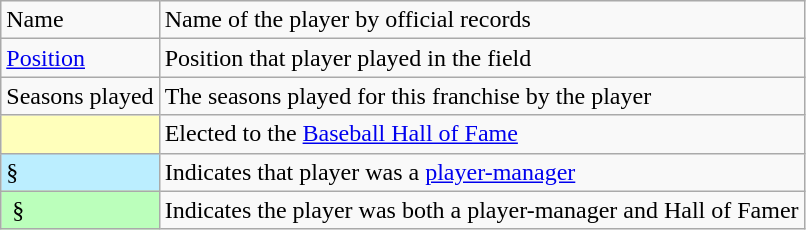<table class="wikitable">
<tr>
<td>Name</td>
<td>Name of the player by official records</td>
</tr>
<tr>
<td><a href='#'>Position</a></td>
<td>Position that player played in the field</td>
</tr>
<tr>
<td>Seasons played</td>
<td>The seasons played for this franchise by the player</td>
</tr>
<tr>
<td style="background-color: #ffffbb"></td>
<td>Elected to the <a href='#'>Baseball Hall of Fame</a></td>
</tr>
<tr>
<td bgcolor="#bbeeff">§</td>
<td>Indicates that player was a <a href='#'>player-manager</a></td>
</tr>
<tr>
<td bgcolor="#bbffbb"> §</td>
<td>Indicates the player was both a player-manager and Hall of Famer</td>
</tr>
</table>
